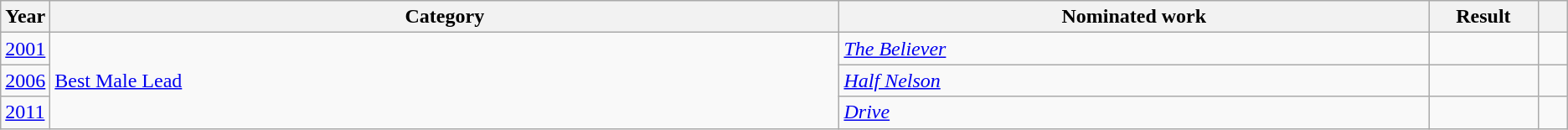<table class=wikitable>
<tr>
<th scope="col" style="width:1em;">Year</th>
<th scope="col" style="width:39em;">Category</th>
<th scope="col" style="width:29em;">Nominated work</th>
<th scope="col" style="width:5em;">Result</th>
<th scope="col" style="width:1em;"></th>
</tr>
<tr>
<td><a href='#'>2001</a></td>
<td rowspan="3"><a href='#'>Best Male Lead</a></td>
<td><em><a href='#'>The Believer</a></em></td>
<td></td>
<td></td>
</tr>
<tr>
<td><a href='#'>2006</a></td>
<td><em><a href='#'>Half Nelson</a></em></td>
<td></td>
<td></td>
</tr>
<tr>
<td><a href='#'>2011</a></td>
<td><em><a href='#'>Drive</a></em></td>
<td></td>
<td></td>
</tr>
</table>
